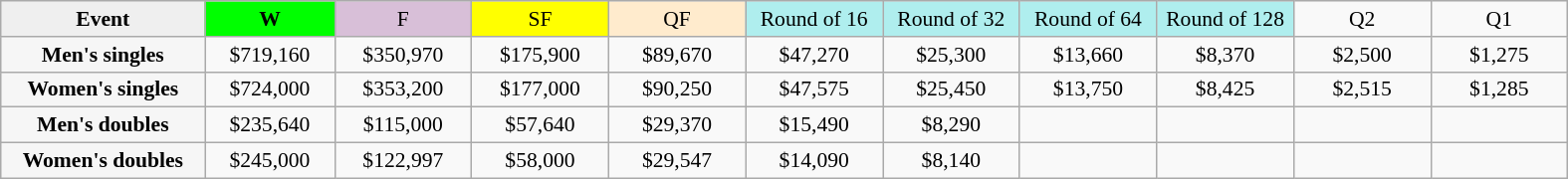<table class=wikitable style=font-size:90%;text-align:center>
<tr>
<td width=130 bgcolor=efefef><strong>Event</strong></td>
<td width=80 bgcolor=lime><strong>W</strong></td>
<td width=85 bgcolor=thistle>F</td>
<td width=85 bgcolor=ffff00>SF</td>
<td width=85 bgcolor=ffebcd>QF</td>
<td width=85 bgcolor=afeeee>Round of 16</td>
<td width=85 bgcolor=afeeee>Round of 32</td>
<td width=85 bgcolor=afeeee>Round of 64</td>
<td width=85 bgcolor=afeeee>Round of 128</td>
<td width=85>Q2</td>
<td width=85>Q1</td>
</tr>
<tr>
<th style=background:#f6f6f6>Men's singles</th>
<td>$719,160</td>
<td>$350,970</td>
<td>$175,900</td>
<td>$89,670</td>
<td>$47,270</td>
<td>$25,300</td>
<td>$13,660</td>
<td>$8,370</td>
<td>$2,500</td>
<td>$1,275</td>
</tr>
<tr>
<th style=background:#f6f6f6>Women's singles</th>
<td>$724,000</td>
<td>$353,200</td>
<td>$177,000</td>
<td>$90,250</td>
<td>$47,575</td>
<td>$25,450</td>
<td>$13,750</td>
<td>$8,425</td>
<td>$2,515</td>
<td>$1,285</td>
</tr>
<tr>
<th style=background:#f6f6f6>Men's doubles</th>
<td>$235,640</td>
<td>$115,000</td>
<td>$57,640</td>
<td>$29,370</td>
<td>$15,490</td>
<td>$8,290</td>
<td></td>
<td></td>
<td></td>
<td></td>
</tr>
<tr>
<th style=background:#f6f6f6>Women's doubles</th>
<td>$245,000</td>
<td>$122,997</td>
<td>$58,000</td>
<td>$29,547</td>
<td>$14,090</td>
<td>$8,140</td>
<td></td>
<td></td>
<td></td>
<td></td>
</tr>
</table>
